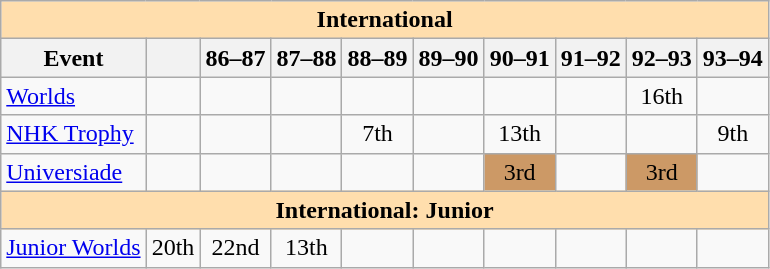<table class="wikitable" style="text-align:center">
<tr>
<th style="background-color: #ffdead; " colspan=10 align=center>International</th>
</tr>
<tr>
<th>Event</th>
<th></th>
<th>86–87</th>
<th>87–88</th>
<th>88–89</th>
<th>89–90</th>
<th>90–91</th>
<th>91–92</th>
<th>92–93</th>
<th>93–94</th>
</tr>
<tr>
<td align=left><a href='#'>Worlds</a></td>
<td></td>
<td></td>
<td></td>
<td></td>
<td></td>
<td></td>
<td></td>
<td>16th</td>
<td></td>
</tr>
<tr>
<td align=left><a href='#'>NHK Trophy</a></td>
<td></td>
<td></td>
<td></td>
<td>7th</td>
<td></td>
<td>13th</td>
<td></td>
<td></td>
<td>9th</td>
</tr>
<tr>
<td align=left><a href='#'>Universiade</a></td>
<td></td>
<td></td>
<td></td>
<td></td>
<td></td>
<td bgcolor=cc9966>3rd</td>
<td></td>
<td bgcolor=cc9966>3rd</td>
<td></td>
</tr>
<tr>
<th style="background-color: #ffdead; " colspan=10 align=center>International: Junior</th>
</tr>
<tr>
<td align=left><a href='#'>Junior Worlds</a></td>
<td>20th</td>
<td>22nd</td>
<td>13th</td>
<td></td>
<td></td>
<td></td>
<td></td>
<td></td>
<td></td>
</tr>
</table>
